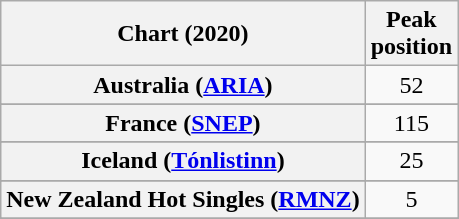<table class="wikitable sortable plainrowheaders" style="text-align:center">
<tr>
<th scope="col">Chart (2020)</th>
<th scope="col">Peak<br>position</th>
</tr>
<tr>
<th scope="row">Australia (<a href='#'>ARIA</a>)</th>
<td>52</td>
</tr>
<tr>
</tr>
<tr>
</tr>
<tr>
</tr>
<tr>
</tr>
<tr>
<th scope="row">France (<a href='#'>SNEP</a>)</th>
<td>115</td>
</tr>
<tr>
</tr>
<tr>
<th scope="row">Iceland (<a href='#'>Tónlistinn</a>)</th>
<td>25</td>
</tr>
<tr>
</tr>
<tr>
</tr>
<tr>
<th scope="row">New Zealand Hot Singles (<a href='#'>RMNZ</a>)</th>
<td>5</td>
</tr>
<tr>
</tr>
<tr>
</tr>
<tr>
</tr>
<tr>
</tr>
<tr>
</tr>
</table>
